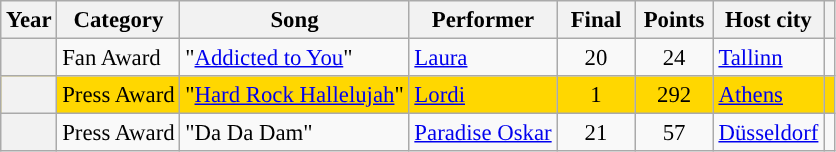<table class="wikitable sortable plainrowheaders" style="font-size:95%">
<tr>
<th>Year</th>
<th>Category</th>
<th>Song</th>
<th>Performer</th>
<th width=45px>Final</th>
<th width=45px>Points</th>
<th>Host city</th>
<th class="unsortable"></th>
</tr>
<tr>
<th scope="row"></th>
<td>Fan Award</td>
<td>"<a href='#'>Addicted to You</a>"</td>
<td><a href='#'>Laura</a></td>
<td style="text-align:center;">20</td>
<td style="text-align:center;">24</td>
<td> <a href='#'>Tallinn</a></td>
<td></td>
</tr>
<tr style="background-color:gold;">
<th scope="row"></th>
<td>Press Award</td>
<td>"<a href='#'>Hard Rock Hallelujah</a>"</td>
<td><a href='#'>Lordi</a></td>
<td style="text-align:center;">1</td>
<td style="text-align:center;">292</td>
<td> <a href='#'>Athens</a></td>
<td></td>
</tr>
<tr>
<th scope="row"></th>
<td>Press Award</td>
<td>"Da Da Dam"</td>
<td><a href='#'>Paradise Oskar</a></td>
<td style="text-align:center;">21</td>
<td style="text-align:center;">57</td>
<td> <a href='#'>Düsseldorf</a></td>
<td></td>
</tr>
</table>
